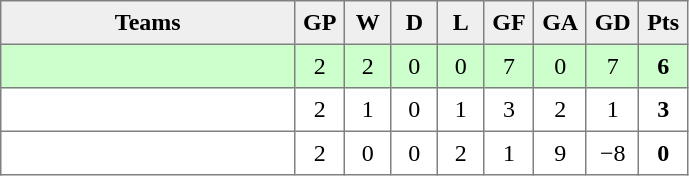<table style=border-collapse:collapse border=1 cellspacing=0 cellpadding=5>
<tr align=center bgcolor=#efefef>
<th width=185>Teams</th>
<th width=20>GP</th>
<th width=20>W</th>
<th width=20>D</th>
<th width=20>L</th>
<th width=20>GF</th>
<th width=20>GA</th>
<th width=20>GD</th>
<th width=20>Pts</th>
</tr>
<tr align=center style="background:#ccffcc;">
<td style="text-align:left;"></td>
<td>2</td>
<td>2</td>
<td>0</td>
<td>0</td>
<td>7</td>
<td>0</td>
<td>7</td>
<td><strong>6</strong></td>
</tr>
<tr align=center>
<td style="text-align:left;"></td>
<td>2</td>
<td>1</td>
<td>0</td>
<td>1</td>
<td>3</td>
<td>2</td>
<td>1</td>
<td><strong>3</strong></td>
</tr>
<tr align=center>
<td style="text-align:left;"></td>
<td>2</td>
<td>0</td>
<td>0</td>
<td>2</td>
<td>1</td>
<td>9</td>
<td>−8</td>
<td><strong>0</strong></td>
</tr>
</table>
